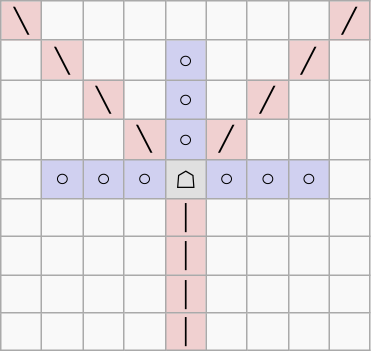<table border="1" class="wikitable">
<tr align=center>
<td width="20" style="background:#f0d0d0;">╲</td>
<td width="20"> </td>
<td width="20"> </td>
<td width="20"> </td>
<td width="20"> </td>
<td width="20"> </td>
<td width="20"> </td>
<td width="20"> </td>
<td width="20" style="background:#f0d0d0;">╱</td>
</tr>
<tr align=center>
<td> </td>
<td style="background:#f0d0d0;">╲</td>
<td> </td>
<td> </td>
<td style="background:#d0d0f0;">○</td>
<td> </td>
<td> </td>
<td style="background:#f0d0d0;">╱</td>
<td> </td>
</tr>
<tr align=center>
<td> </td>
<td> </td>
<td style="background:#f0d0d0;">╲</td>
<td> </td>
<td style="background:#d0d0f0;">○</td>
<td> </td>
<td style="background:#f0d0d0;">╱</td>
<td> </td>
<td> </td>
</tr>
<tr align=center>
<td> </td>
<td> </td>
<td> </td>
<td style="background:#f0d0d0;">╲</td>
<td style="background:#d0d0f0;">○</td>
<td style="background:#f0d0d0;">╱</td>
<td> </td>
<td> </td>
<td> </td>
</tr>
<tr align=center>
<td> </td>
<td style="background:#d0d0f0;">○</td>
<td style="background:#d0d0f0;">○</td>
<td style="background:#d0d0f0;">○</td>
<td style="background:#e0e0e0;">☖</td>
<td style="background:#d0d0f0;">○</td>
<td style="background:#d0d0f0;">○</td>
<td style="background:#d0d0f0;">○</td>
<td> </td>
</tr>
<tr align=center>
<td> </td>
<td> </td>
<td> </td>
<td> </td>
<td style="background:#f0d0d0;">│</td>
<td> </td>
<td> </td>
<td> </td>
<td> </td>
</tr>
<tr align=center>
<td> </td>
<td> </td>
<td> </td>
<td> </td>
<td style="background:#f0d0d0;">│</td>
<td> </td>
<td> </td>
<td> </td>
<td> </td>
</tr>
<tr align=center>
<td> </td>
<td> </td>
<td> </td>
<td> </td>
<td style="background:#f0d0d0;">│</td>
<td> </td>
<td> </td>
<td> </td>
<td> </td>
</tr>
<tr align=center>
<td> </td>
<td> </td>
<td> </td>
<td> </td>
<td style="background:#f0d0d0;">│</td>
<td> </td>
<td> </td>
<td> </td>
<td> </td>
</tr>
</table>
